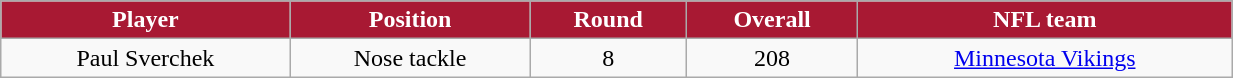<table class="wikitable" width="65%">
<tr align="center" style="background:#A81933;color:#FFFFFF;">
<td><strong>Player</strong></td>
<td><strong>Position</strong></td>
<td><strong>Round</strong></td>
<td><strong>Overall</strong></td>
<td><strong>NFL team</strong></td>
</tr>
<tr align="center" bgcolor="">
<td>Paul Sverchek</td>
<td>Nose tackle</td>
<td>8</td>
<td>208</td>
<td><a href='#'>Minnesota Vikings</a></td>
</tr>
</table>
